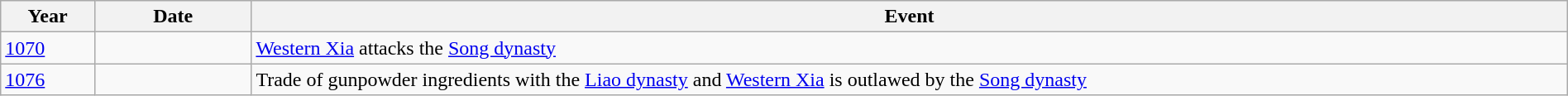<table class="wikitable" width="100%">
<tr>
<th style="width:6%">Year</th>
<th style="width:10%">Date</th>
<th>Event</th>
</tr>
<tr>
<td><a href='#'>1070</a></td>
<td></td>
<td><a href='#'>Western Xia</a> attacks the <a href='#'>Song dynasty</a></td>
</tr>
<tr>
<td><a href='#'>1076</a></td>
<td></td>
<td>Trade of gunpowder ingredients with the <a href='#'>Liao dynasty</a> and <a href='#'>Western Xia</a> is outlawed by the <a href='#'>Song dynasty</a></td>
</tr>
</table>
